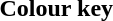<table class="toccolours">
<tr>
<th>Colour key<br></th>
</tr>
<tr>
<td><br>

</td>
</tr>
</table>
